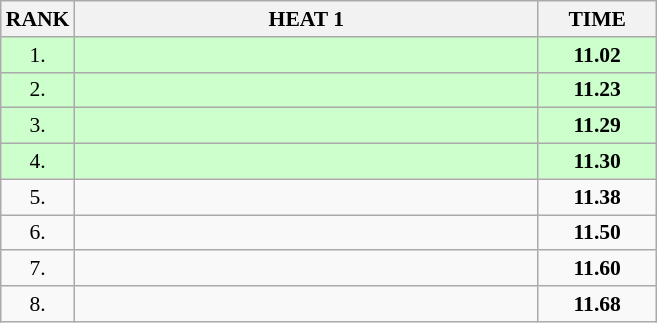<table class="wikitable" style="border-collapse: collapse; font-size: 90%;">
<tr>
<th>RANK</th>
<th style="width: 21em">HEAT 1</th>
<th style="width: 5em">TIME</th>
</tr>
<tr style="background:#ccffcc;">
<td align="center">1.</td>
<td></td>
<td align="center"><strong>11.02</strong></td>
</tr>
<tr style="background:#ccffcc;">
<td align="center">2.</td>
<td></td>
<td align="center"><strong>11.23</strong></td>
</tr>
<tr style="background:#ccffcc;">
<td align="center">3.</td>
<td></td>
<td align="center"><strong>11.29</strong></td>
</tr>
<tr style="background:#ccffcc;">
<td align="center">4.</td>
<td></td>
<td align="center"><strong>11.30</strong></td>
</tr>
<tr>
<td align="center">5.</td>
<td></td>
<td align="center"><strong>11.38</strong></td>
</tr>
<tr>
<td align="center">6.</td>
<td></td>
<td align="center"><strong>11.50</strong></td>
</tr>
<tr>
<td align="center">7.</td>
<td></td>
<td align="center"><strong>11.60</strong></td>
</tr>
<tr>
<td align="center">8.</td>
<td></td>
<td align="center"><strong>11.68</strong></td>
</tr>
</table>
